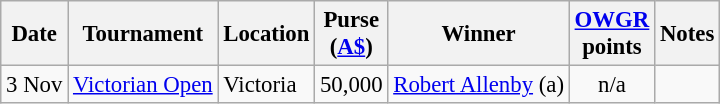<table class="wikitable" style="font-size:95%">
<tr>
<th>Date</th>
<th>Tournament</th>
<th>Location</th>
<th>Purse<br>(<a href='#'>A$</a>)</th>
<th>Winner</th>
<th><a href='#'>OWGR</a><br>points</th>
<th>Notes</th>
</tr>
<tr>
<td>3 Nov</td>
<td><a href='#'>Victorian Open</a></td>
<td>Victoria</td>
<td align=right>50,000</td>
<td> <a href='#'>Robert Allenby</a> (a)</td>
<td align=center>n/a</td>
<td></td>
</tr>
</table>
